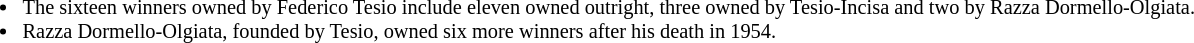<table style="font-size:85%">
<tr>
<td><br><ul><li>The sixteen winners owned by Federico Tesio include eleven owned outright, three owned by Tesio-Incisa and two by Razza Dormello-Olgiata.</li><li>Razza Dormello-Olgiata, founded by Tesio, owned six more winners after his death in 1954.</li></ul></td>
</tr>
</table>
